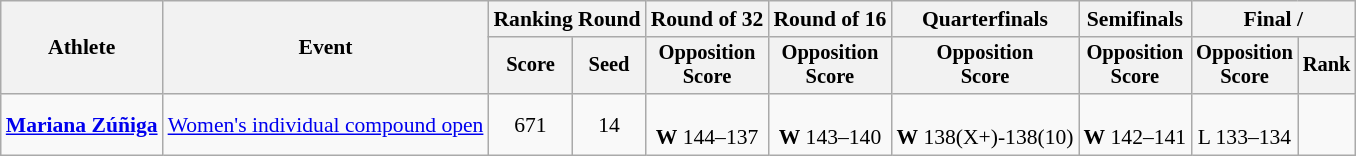<table class="wikitable" style="text-align: center; font-size:90%">
<tr>
<th rowspan="2">Athlete</th>
<th rowspan="2">Event</th>
<th colspan="2">Ranking Round</th>
<th>Round of 32</th>
<th>Round of 16</th>
<th>Quarterfinals</th>
<th>Semifinals</th>
<th colspan="2">Final / </th>
</tr>
<tr style="font-size:95%">
<th>Score</th>
<th>Seed</th>
<th>Opposition<br>Score</th>
<th>Opposition<br>Score</th>
<th>Opposition<br>Score</th>
<th>Opposition<br>Score</th>
<th>Opposition<br>Score</th>
<th>Rank</th>
</tr>
<tr>
<td align=left><strong><a href='#'>Mariana Zúñiga</a></strong></td>
<td align=left><a href='#'>Women's individual compound open</a></td>
<td>671</td>
<td>14</td>
<td><br><strong>W</strong> 144–137</td>
<td><br><strong>W</strong> 143–140</td>
<td><br><strong>W</strong> 138(X+)-138(10)</td>
<td><br><strong>W</strong> 142–141</td>
<td><br>L 133–134</td>
<td></td>
</tr>
</table>
